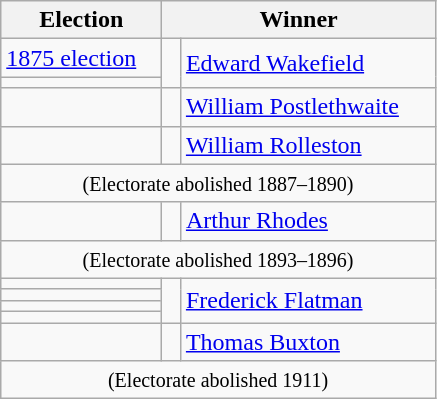<table class=wikitable>
<tr>
<th width=100>Election</th>
<th width=175 colspan=2>Winner</th>
</tr>
<tr>
<td><a href='#'>1875 election</a></td>
<td rowspan=2 width=5 bgcolor=></td>
<td rowspan=2><a href='#'>Edward Wakefield</a></td>
</tr>
<tr>
<td></td>
</tr>
<tr>
<td></td>
<td bgcolor=></td>
<td><a href='#'>William Postlethwaite</a></td>
</tr>
<tr>
<td></td>
<td bgcolor=></td>
<td><a href='#'>William Rolleston</a></td>
</tr>
<tr>
<td colspan=3 align=center><small>(Electorate abolished 1887–1890)</small></td>
</tr>
<tr>
<td></td>
<td bgcolor=></td>
<td><a href='#'>Arthur Rhodes</a></td>
</tr>
<tr>
<td colspan=3 align=center><small>(Electorate abolished 1893–1896)</small></td>
</tr>
<tr>
<td></td>
<td rowspan=4 bgcolor=></td>
<td rowspan=4><a href='#'>Frederick Flatman</a></td>
</tr>
<tr>
<td></td>
</tr>
<tr>
<td></td>
</tr>
<tr>
<td></td>
</tr>
<tr>
<td></td>
<td bgcolor=></td>
<td><a href='#'>Thomas Buxton</a></td>
</tr>
<tr>
<td colspan=3 align=center><small>(Electorate abolished 1911)</small></td>
</tr>
</table>
